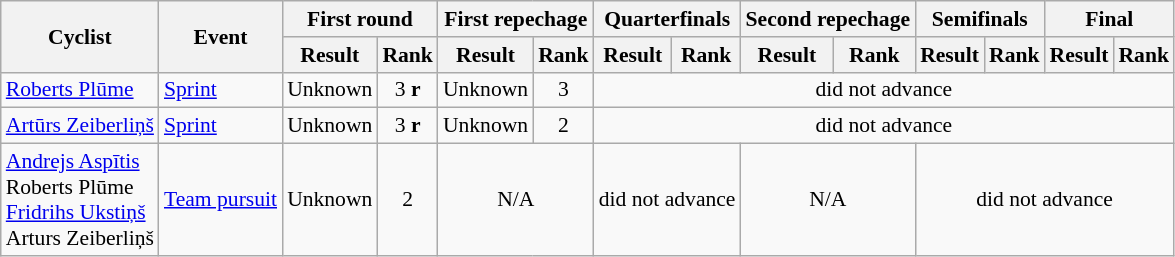<table class=wikitable style="font-size:90%">
<tr>
<th rowspan=2>Cyclist</th>
<th rowspan=2>Event</th>
<th colspan=2>First round</th>
<th colspan=2>First repechage</th>
<th colspan=2>Quarterfinals</th>
<th colspan=2>Second repechage</th>
<th colspan=2>Semifinals</th>
<th colspan=2>Final</th>
</tr>
<tr>
<th>Result</th>
<th>Rank</th>
<th>Result</th>
<th>Rank</th>
<th>Result</th>
<th>Rank</th>
<th>Result</th>
<th>Rank</th>
<th>Result</th>
<th>Rank</th>
<th>Result</th>
<th>Rank</th>
</tr>
<tr>
<td><a href='#'>Roberts Plūme</a></td>
<td><a href='#'>Sprint</a></td>
<td align=center>Unknown</td>
<td align=center>3 <strong>r</strong></td>
<td align=center>Unknown</td>
<td align=center>3</td>
<td align=center colspan=8>did not advance</td>
</tr>
<tr>
<td><a href='#'>Artūrs Zeiberliņš</a></td>
<td><a href='#'>Sprint</a></td>
<td align=center>Unknown</td>
<td align=center>3 <strong>r</strong></td>
<td align=center>Unknown</td>
<td align=center>2</td>
<td align=center colspan=8>did not advance</td>
</tr>
<tr>
<td><a href='#'>Andrejs Aspītis</a> <br> Roberts Plūme <br> <a href='#'>Fridrihs Ukstiņš</a> <br> Arturs Zeiberliņš</td>
<td><a href='#'>Team pursuit</a></td>
<td align=center>Unknown</td>
<td align=center>2</td>
<td align=center colspan=2>N/A</td>
<td align=center colspan=2>did not advance</td>
<td align=center colspan=2>N/A</td>
<td align=center colspan=4>did not advance</td>
</tr>
</table>
